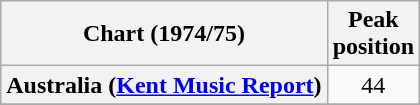<table class="wikitable sortable plainrowheaders">
<tr>
<th scope="col">Chart (1974/75)</th>
<th scope="col">Peak<br>position</th>
</tr>
<tr>
<th scope="row">Australia (<a href='#'>Kent Music Report</a>)</th>
<td style="text-align:center;">44</td>
</tr>
<tr>
</tr>
</table>
